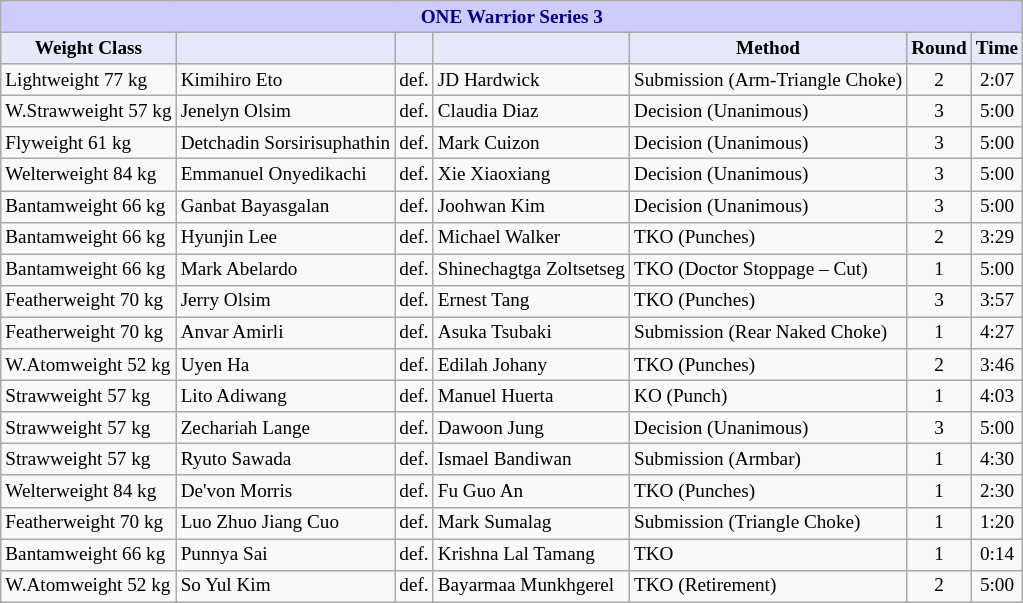<table class="wikitable" style="font-size: 80%;">
<tr>
<th colspan="8" style="background-color: #ccf; color: #000080; text-align: center;"><strong>ONE Warrior Series 3</strong></th>
</tr>
<tr>
<th colspan="1" style="background-color: #E6E8FA; color: #000000; text-align: center;">Weight Class</th>
<th colspan="1" style="background-color: #E6E8FA; color: #000000; text-align: center;"></th>
<th colspan="1" style="background-color: #E6E8FA; color: #000000; text-align: center;"></th>
<th colspan="1" style="background-color: #E6E8FA; color: #000000; text-align: center;"></th>
<th colspan="1" style="background-color: #E6E8FA; color: #000000; text-align: center;">Method</th>
<th colspan="1" style="background-color: #E6E8FA; color: #000000; text-align: center;">Round</th>
<th colspan="1" style="background-color: #E6E8FA; color: #000000; text-align: center;">Time</th>
</tr>
<tr>
<td>Lightweight 77 kg</td>
<td> Kimihiro Eto</td>
<td>def.</td>
<td> JD Hardwick</td>
<td>Submission (Arm-Triangle Choke)</td>
<td align=center>2</td>
<td align=center>2:07</td>
</tr>
<tr>
<td>W.Strawweight 57 kg</td>
<td> Jenelyn Olsim</td>
<td>def.</td>
<td> Claudia Diaz</td>
<td>Decision (Unanimous)</td>
<td align=center>3</td>
<td align=center>5:00</td>
</tr>
<tr>
<td>Flyweight 61 kg</td>
<td> Detchadin Sorsirisuphathin</td>
<td>def.</td>
<td> Mark Cuizon</td>
<td>Decision (Unanimous)</td>
<td align=center>3</td>
<td align=center>5:00</td>
</tr>
<tr>
<td>Welterweight 84 kg</td>
<td> Emmanuel Onyedikachi</td>
<td>def.</td>
<td> Xie Xiaoxiang</td>
<td>Decision (Unanimous)</td>
<td align=center>3</td>
<td align=center>5:00</td>
</tr>
<tr>
<td>Bantamweight 66 kg</td>
<td> Ganbat Bayasgalan</td>
<td>def.</td>
<td> Joohwan Kim</td>
<td>Decision (Unanimous)</td>
<td align=center>3</td>
<td align=center>5:00</td>
</tr>
<tr>
<td>Bantamweight 66 kg</td>
<td> Hyunjin Lee</td>
<td>def.</td>
<td> Michael Walker</td>
<td>TKO (Punches)</td>
<td align=center>2</td>
<td align=center>3:29</td>
</tr>
<tr>
<td>Bantamweight 66 kg</td>
<td> Mark Abelardo</td>
<td>def.</td>
<td> Shinechagtga Zoltsetseg</td>
<td>TKO (Doctor Stoppage – Cut)</td>
<td align=center>1</td>
<td align=center>5:00</td>
</tr>
<tr>
<td>Featherweight 70 kg</td>
<td> Jerry Olsim</td>
<td>def.</td>
<td> Ernest Tang</td>
<td>TKO (Punches)</td>
<td align=center>3</td>
<td align=center>3:57</td>
</tr>
<tr>
<td>Featherweight 70 kg</td>
<td> Anvar Amirli</td>
<td>def.</td>
<td> Asuka Tsubaki</td>
<td>Submission (Rear Naked Choke)</td>
<td align=center>1</td>
<td align=center>4:27</td>
</tr>
<tr>
<td>W.Atomweight 52 kg</td>
<td> Uyen Ha</td>
<td>def.</td>
<td> Edilah Johany</td>
<td>TKO (Punches)</td>
<td align=center>2</td>
<td align=center>3:46</td>
</tr>
<tr>
<td>Strawweight 57 kg</td>
<td> Lito Adiwang</td>
<td>def.</td>
<td> Manuel Huerta</td>
<td>KO (Punch)</td>
<td align=center>1</td>
<td align=center>4:03</td>
</tr>
<tr>
<td>Strawweight 57 kg</td>
<td> Zechariah Lange</td>
<td>def.</td>
<td> Dawoon Jung</td>
<td>Decision (Unanimous)</td>
<td align=center>3</td>
<td align=center>5:00</td>
</tr>
<tr>
<td>Strawweight 57 kg</td>
<td> Ryuto Sawada</td>
<td>def.</td>
<td> Ismael Bandiwan</td>
<td>Submission (Armbar)</td>
<td align=center>1</td>
<td align=center>4:30</td>
</tr>
<tr>
<td>Welterweight 84 kg</td>
<td> De'von Morris</td>
<td>def.</td>
<td> Fu Guo An</td>
<td>TKO (Punches)</td>
<td align=center>1</td>
<td align=center>2:30</td>
</tr>
<tr>
<td>Featherweight 70 kg</td>
<td> Luo Zhuo Jiang Cuo</td>
<td>def.</td>
<td> Mark Sumalag</td>
<td>Submission (Triangle Choke)</td>
<td align=center>1</td>
<td align=center>1:20</td>
</tr>
<tr>
<td>Bantamweight 66 kg</td>
<td> Punnya Sai</td>
<td>def.</td>
<td> Krishna Lal Tamang</td>
<td>TKO</td>
<td align=center>1</td>
<td align=center>0:14</td>
</tr>
<tr>
<td>W.Atomweight 52 kg</td>
<td> So Yul Kim</td>
<td>def.</td>
<td> Bayarmaa Munkhgerel</td>
<td>TKO (Retirement)</td>
<td align=center>2</td>
<td align=center>5:00</td>
</tr>
</table>
